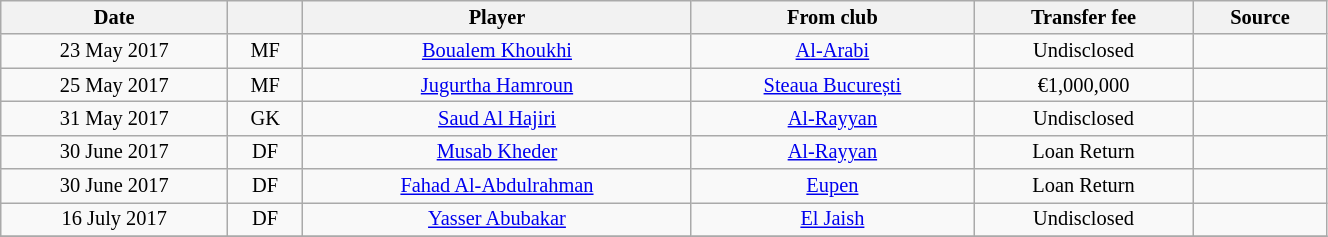<table class="wikitable sortable" style="width:70%; text-align:center; font-size:85%; text-align:centre;">
<tr>
<th><strong>Date</strong></th>
<th><strong></strong></th>
<th><strong>Player</strong></th>
<th><strong>From club</strong></th>
<th><strong>Transfer fee</strong></th>
<th><strong>Source</strong></th>
</tr>
<tr>
<td>23 May 2017</td>
<td>MF</td>
<td> <a href='#'>Boualem Khoukhi</a></td>
<td> <a href='#'>Al-Arabi</a></td>
<td>Undisclosed</td>
<td></td>
</tr>
<tr>
<td>25 May 2017</td>
<td>MF</td>
<td> <a href='#'>Jugurtha Hamroun</a></td>
<td> <a href='#'>Steaua București</a></td>
<td>€1,000,000</td>
<td></td>
</tr>
<tr>
<td>31 May 2017</td>
<td>GK</td>
<td> <a href='#'>Saud Al Hajiri</a></td>
<td> <a href='#'>Al-Rayyan</a></td>
<td>Undisclosed</td>
<td></td>
</tr>
<tr>
<td>30 June 2017</td>
<td>DF</td>
<td> <a href='#'>Musab Kheder</a></td>
<td> <a href='#'>Al-Rayyan</a></td>
<td>Loan Return</td>
<td></td>
</tr>
<tr>
<td>30 June 2017</td>
<td>DF</td>
<td> <a href='#'>Fahad Al-Abdulrahman</a></td>
<td> <a href='#'>Eupen</a></td>
<td>Loan Return</td>
<td></td>
</tr>
<tr>
<td>16 July 2017</td>
<td>DF</td>
<td> <a href='#'>Yasser Abubakar</a></td>
<td> <a href='#'>El Jaish</a></td>
<td>Undisclosed</td>
<td></td>
</tr>
<tr>
</tr>
</table>
